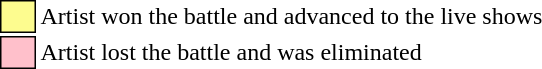<table class="toccolours" style="font-size:100%">
<tr>
<td style="background-color:#fdfc8f; border: 1px solid black">     </td>
<td>Artist won the battle and advanced to the live shows</td>
</tr>
<tr>
<td style="background-color:pink; border: 1px solid black">     </td>
<td>Artist lost the battle and was eliminated</td>
</tr>
</table>
